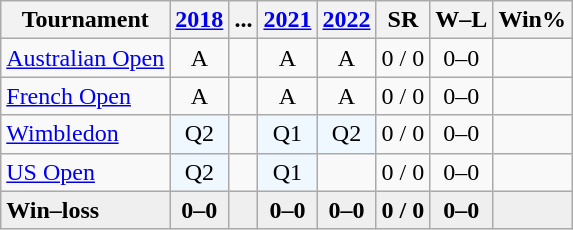<table class="wikitable" style=text-align:center>
<tr>
<th>Tournament</th>
<th><a href='#'>2018</a></th>
<th>...</th>
<th><a href='#'>2021</a></th>
<th><a href='#'>2022</a></th>
<th>SR</th>
<th>W–L</th>
<th>Win%</th>
</tr>
<tr>
<td align=left><a href='#'>Australian Open</a></td>
<td>A</td>
<td></td>
<td>A</td>
<td>A</td>
<td>0 / 0</td>
<td>0–0</td>
<td></td>
</tr>
<tr>
<td align=left><a href='#'>French Open</a></td>
<td>A</td>
<td></td>
<td>A</td>
<td>A</td>
<td>0 / 0</td>
<td>0–0</td>
<td></td>
</tr>
<tr>
<td align=left><a href='#'>Wimbledon</a></td>
<td bgcolor="f0f8ff">Q2</td>
<td></td>
<td bgcolor="f0f8ff">Q1</td>
<td bgcolor="f0f8ff">Q2</td>
<td>0 / 0</td>
<td>0–0</td>
<td></td>
</tr>
<tr>
<td align=left><a href='#'>US Open</a></td>
<td bgcolor="f0f8ff">Q2</td>
<td></td>
<td bgcolor="f0f8ff">Q1</td>
<td></td>
<td>0 / 0</td>
<td>0–0</td>
<td></td>
</tr>
<tr style=background:#efefef;font-weight:bold>
<td align=left>Win–loss</td>
<td>0–0</td>
<td></td>
<td>0–0</td>
<td>0–0</td>
<td>0 / 0</td>
<td>0–0</td>
<td></td>
</tr>
</table>
